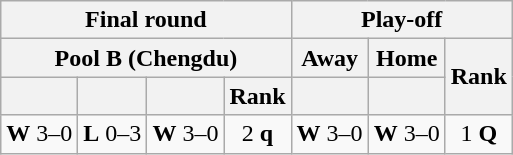<table class="wikitable" style="font-size:100%;">
<tr>
<th colspan=4>Final round</th>
<th colspan=3>Play-off</th>
</tr>
<tr>
<th colspan=4>Pool B (Chengdu)</th>
<th>Away</th>
<th>Home</th>
<th rowspan=2>Rank</th>
</tr>
<tr>
<th></th>
<th></th>
<th></th>
<th>Rank</th>
<th></th>
<th></th>
</tr>
<tr align=center>
<td><strong>W</strong> 3–0</td>
<td><strong>L</strong> 0–3</td>
<td><strong>W</strong> 3–0</td>
<td>2 <strong>q</strong></td>
<td><strong>W</strong> 3–0</td>
<td><strong>W</strong> 3–0</td>
<td>1 <strong>Q</strong></td>
</tr>
</table>
